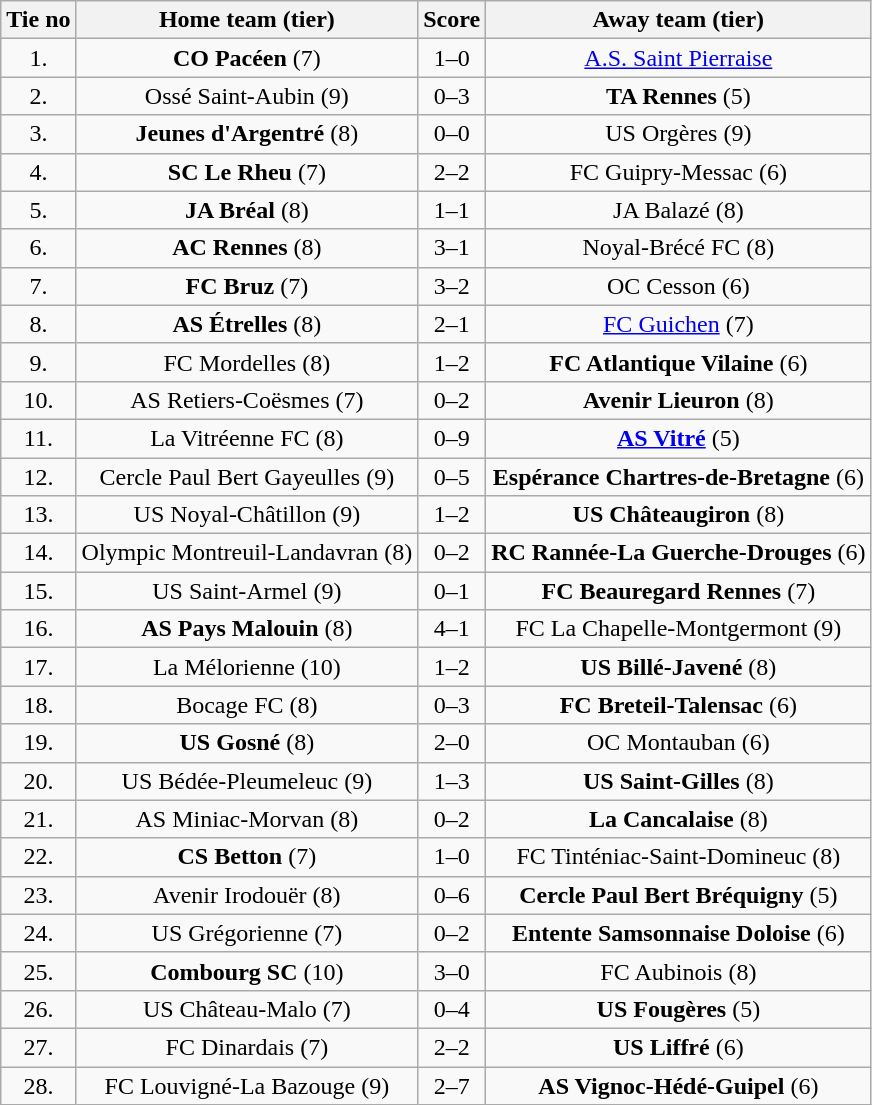<table class="wikitable" style="text-align: center">
<tr>
<th>Tie no</th>
<th>Home team (tier)</th>
<th>Score</th>
<th>Away team (tier)</th>
</tr>
<tr>
<td>1.</td>
<td><strong>CO Pacéen</strong> (7)</td>
<td>1–0</td>
<td><a href='#'>A.S. Saint Pierraise</a> </td>
</tr>
<tr>
<td>2.</td>
<td>Ossé Saint-Aubin (9)</td>
<td>0–3</td>
<td><strong>TA Rennes</strong> (5)</td>
</tr>
<tr>
<td>3.</td>
<td><strong>Jeunes d'Argentré</strong> (8)</td>
<td>0–0 </td>
<td>US Orgères (9)</td>
</tr>
<tr>
<td>4.</td>
<td><strong>SC Le Rheu</strong> (7)</td>
<td>2–2 </td>
<td>FC Guipry-Messac (6)</td>
</tr>
<tr>
<td>5.</td>
<td><strong>JA Bréal</strong> (8)</td>
<td>1–1 </td>
<td>JA Balazé (8)</td>
</tr>
<tr>
<td>6.</td>
<td><strong>AC Rennes</strong> (8)</td>
<td>3–1</td>
<td>Noyal-Brécé FC (8)</td>
</tr>
<tr>
<td>7.</td>
<td><strong>FC Bruz</strong> (7)</td>
<td>3–2</td>
<td>OC Cesson (6)</td>
</tr>
<tr>
<td>8.</td>
<td><strong>AS Étrelles</strong> (8)</td>
<td>2–1</td>
<td><a href='#'>FC Guichen</a> (7)</td>
</tr>
<tr>
<td>9.</td>
<td>FC Mordelles (8)</td>
<td>1–2</td>
<td><strong>FC Atlantique Vilaine</strong> (6)</td>
</tr>
<tr>
<td>10.</td>
<td>AS Retiers-Coësmes (7)</td>
<td>0–2</td>
<td><strong>Avenir Lieuron</strong> (8)</td>
</tr>
<tr>
<td>11.</td>
<td>La Vitréenne FC (8)</td>
<td>0–9</td>
<td><strong><a href='#'>AS Vitré</a></strong> (5)</td>
</tr>
<tr>
<td>12.</td>
<td>Cercle Paul Bert Gayeulles (9)</td>
<td>0–5</td>
<td><strong>Espérance Chartres-de-Bretagne</strong> (6)</td>
</tr>
<tr>
<td>13.</td>
<td>US Noyal-Châtillon (9)</td>
<td>1–2</td>
<td><strong>US Châteaugiron</strong> (8)</td>
</tr>
<tr>
<td>14.</td>
<td>Olympic Montreuil-Landavran (8)</td>
<td>0–2</td>
<td><strong>RC Rannée-La Guerche-Drouges</strong> (6)</td>
</tr>
<tr>
<td>15.</td>
<td>US Saint-Armel (9)</td>
<td>0–1</td>
<td><strong>FC Beauregard Rennes</strong> (7)</td>
</tr>
<tr>
<td>16.</td>
<td><strong>AS Pays Malouin</strong> (8)</td>
<td>4–1</td>
<td>FC La Chapelle-Montgermont (9)</td>
</tr>
<tr>
<td>17.</td>
<td>La Mélorienne (10)</td>
<td>1–2</td>
<td><strong>US Billé-Javené</strong> (8)</td>
</tr>
<tr>
<td>18.</td>
<td>Bocage FC (8)</td>
<td>0–3</td>
<td><strong>FC Breteil-Talensac</strong> (6)</td>
</tr>
<tr>
<td>19.</td>
<td><strong>US Gosné</strong> (8)</td>
<td>2–0</td>
<td>OC Montauban (6)</td>
</tr>
<tr>
<td>20.</td>
<td>US Bédée-Pleumeleuc (9)</td>
<td>1–3</td>
<td><strong>US Saint-Gilles</strong> (8)</td>
</tr>
<tr>
<td>21.</td>
<td>AS Miniac-Morvan (8)</td>
<td>0–2</td>
<td><strong>La Cancalaise</strong> (8)</td>
</tr>
<tr>
<td>22.</td>
<td><strong>CS Betton</strong> (7)</td>
<td>1–0</td>
<td>FC Tinténiac-Saint-Domineuc (8)</td>
</tr>
<tr>
<td>23.</td>
<td>Avenir Irodouër (8)</td>
<td>0–6</td>
<td><strong>Cercle Paul Bert Bréquigny</strong> (5)</td>
</tr>
<tr>
<td>24.</td>
<td>US Grégorienne (7)</td>
<td>0–2</td>
<td><strong>Entente Samsonnaise Doloise</strong> (6)</td>
</tr>
<tr>
<td>25.</td>
<td><strong>Combourg SC</strong> (10)</td>
<td>3–0</td>
<td>FC Aubinois (8)</td>
</tr>
<tr>
<td>26.</td>
<td>US Château-Malo (7)</td>
<td>0–4</td>
<td><strong>US Fougères</strong> (5)</td>
</tr>
<tr>
<td>27.</td>
<td>FC Dinardais (7)</td>
<td>2–2 </td>
<td><strong>US Liffré</strong> (6)</td>
</tr>
<tr>
<td>28.</td>
<td>FC Louvigné-La Bazouge (9)</td>
<td>2–7</td>
<td><strong>AS Vignoc-Hédé-Guipel</strong> (6)</td>
</tr>
</table>
